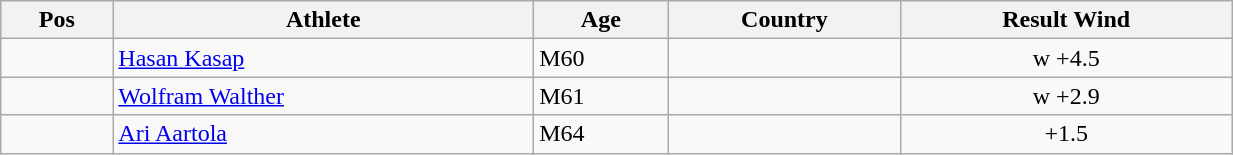<table class="wikitable"  style="text-align:center; width:65%;">
<tr>
<th>Pos</th>
<th>Athlete</th>
<th>Age</th>
<th>Country</th>
<th>Result Wind</th>
</tr>
<tr>
<td align=center></td>
<td align=left><a href='#'>Hasan Kasap</a></td>
<td align=left>M60</td>
<td align=left></td>
<td>w +4.5</td>
</tr>
<tr>
<td align=center></td>
<td align=left><a href='#'>Wolfram Walther</a></td>
<td align=left>M61</td>
<td align=left></td>
<td>w +2.9</td>
</tr>
<tr>
<td align=center></td>
<td align=left><a href='#'>Ari Aartola</a></td>
<td align=left>M64</td>
<td align=left></td>
<td> +1.5</td>
</tr>
</table>
